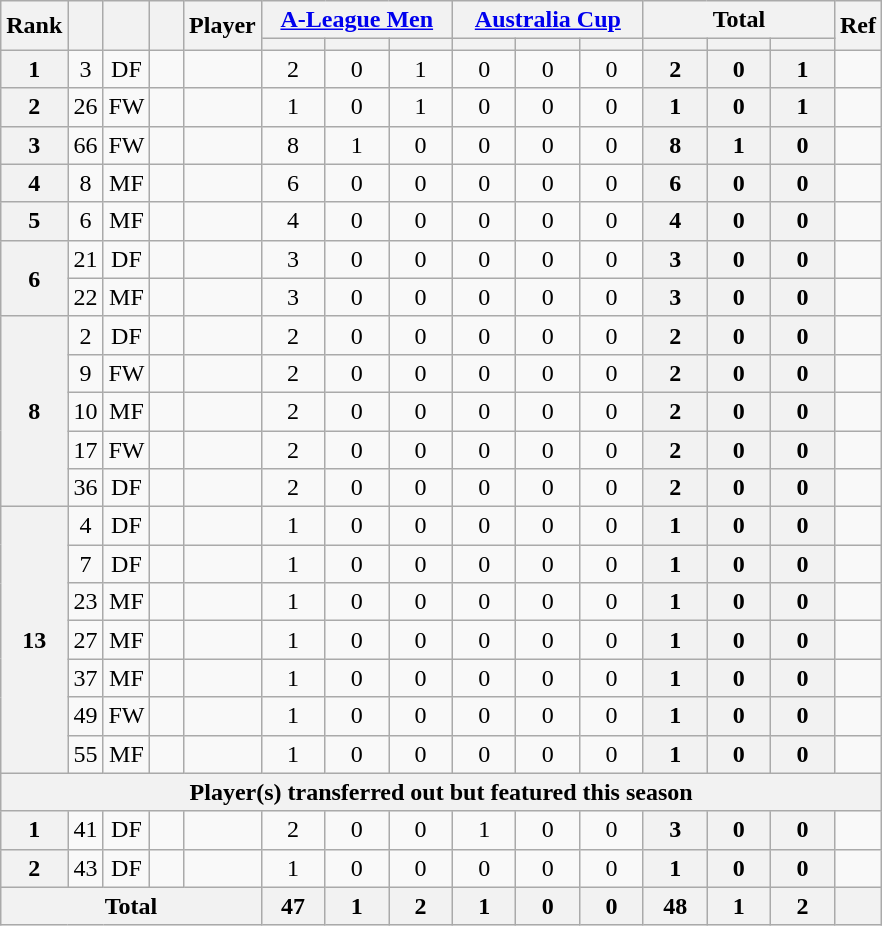<table class="wikitable sortable" style="text-align:center;">
<tr>
<th rowspan="2" width="15">Rank</th>
<th rowspan="2" width="15"></th>
<th rowspan="2" width="15"></th>
<th rowspan="2" width="15"></th>
<th rowspan="2">Player</th>
<th colspan="3" width="120"><a href='#'>A-League Men</a></th>
<th colspan="3" width="120"><a href='#'>Australia Cup</a></th>
<th colspan="3" width="120">Total</th>
<th rowspan="2" class=unsortable>Ref</th>
</tr>
<tr>
<th style="width:30px"></th>
<th style="width:30px"></th>
<th style="width:30px"></th>
<th style="width:30px"></th>
<th style="width:30px"></th>
<th style="width:30px"></th>
<th style="width:30px"></th>
<th style="width:30px"></th>
<th style="width:30px"></th>
</tr>
<tr>
<th>1</th>
<td>3</td>
<td>DF</td>
<td></td>
<td align="left"><br></td>
<td>2</td>
<td>0</td>
<td>1<br></td>
<td>0</td>
<td>0</td>
<td>0<br></td>
<th>2</th>
<th>0</th>
<th>1</th>
<td></td>
</tr>
<tr>
<th>2</th>
<td>26</td>
<td>FW</td>
<td></td>
<td align="left"><br></td>
<td>1</td>
<td>0</td>
<td>1<br></td>
<td>0</td>
<td>0</td>
<td>0<br></td>
<th>1</th>
<th>0</th>
<th>1</th>
<td></td>
</tr>
<tr>
<th>3</th>
<td>66</td>
<td>FW</td>
<td></td>
<td align="left"><br></td>
<td>8</td>
<td>1</td>
<td>0<br></td>
<td>0</td>
<td>0</td>
<td>0<br></td>
<th>8</th>
<th>1</th>
<th>0</th>
<td></td>
</tr>
<tr>
<th>4</th>
<td>8</td>
<td>MF</td>
<td></td>
<td align="left"><br></td>
<td>6</td>
<td>0</td>
<td>0<br></td>
<td>0</td>
<td>0</td>
<td>0<br></td>
<th>6</th>
<th>0</th>
<th>0</th>
<td></td>
</tr>
<tr>
<th>5</th>
<td>6</td>
<td>MF</td>
<td></td>
<td align="left"><br></td>
<td>4</td>
<td>0</td>
<td>0<br></td>
<td>0</td>
<td>0</td>
<td>0<br></td>
<th>4</th>
<th>0</th>
<th>0</th>
<td></td>
</tr>
<tr>
<th rowspan="2">6</th>
<td>21</td>
<td>DF</td>
<td></td>
<td align="left"><br></td>
<td>3</td>
<td>0</td>
<td>0<br></td>
<td>0</td>
<td>0</td>
<td>0<br></td>
<th>3</th>
<th>0</th>
<th>0</th>
<td></td>
</tr>
<tr>
<td>22</td>
<td>MF</td>
<td></td>
<td align="left"><br></td>
<td>3</td>
<td>0</td>
<td>0<br></td>
<td>0</td>
<td>0</td>
<td>0<br></td>
<th>3</th>
<th>0</th>
<th>0</th>
<td></td>
</tr>
<tr>
<th rowspan="5">8</th>
<td>2</td>
<td>DF</td>
<td></td>
<td align="left"><br></td>
<td>2</td>
<td>0</td>
<td>0<br></td>
<td>0</td>
<td>0</td>
<td>0<br></td>
<th>2</th>
<th>0</th>
<th>0</th>
<td></td>
</tr>
<tr>
<td>9</td>
<td>FW</td>
<td></td>
<td align="left"><br></td>
<td>2</td>
<td>0</td>
<td>0<br></td>
<td>0</td>
<td>0</td>
<td>0<br></td>
<th>2</th>
<th>0</th>
<th>0</th>
<td></td>
</tr>
<tr>
<td>10</td>
<td>MF</td>
<td></td>
<td align="left"><br></td>
<td>2</td>
<td>0</td>
<td>0<br></td>
<td>0</td>
<td>0</td>
<td>0<br></td>
<th>2</th>
<th>0</th>
<th>0</th>
<td></td>
</tr>
<tr>
<td>17</td>
<td>FW</td>
<td></td>
<td align="left"><br></td>
<td>2</td>
<td>0</td>
<td>0<br></td>
<td>0</td>
<td>0</td>
<td>0<br></td>
<th>2</th>
<th>0</th>
<th>0</th>
<td></td>
</tr>
<tr>
<td>36</td>
<td>DF</td>
<td></td>
<td align="left"><br></td>
<td>2</td>
<td>0</td>
<td>0<br></td>
<td>0</td>
<td>0</td>
<td>0<br></td>
<th>2</th>
<th>0</th>
<th>0</th>
<td></td>
</tr>
<tr>
<th rowspan="7">13</th>
<td>4</td>
<td>DF</td>
<td></td>
<td align="left"><br></td>
<td>1</td>
<td>0</td>
<td>0<br></td>
<td>0</td>
<td>0</td>
<td>0<br></td>
<th>1</th>
<th>0</th>
<th>0</th>
<td></td>
</tr>
<tr>
<td>7</td>
<td>DF</td>
<td></td>
<td align="left"><br></td>
<td>1</td>
<td>0</td>
<td>0<br></td>
<td>0</td>
<td>0</td>
<td>0<br></td>
<th>1</th>
<th>0</th>
<th>0</th>
<td></td>
</tr>
<tr>
<td>23</td>
<td>MF</td>
<td></td>
<td align="left"><br></td>
<td>1</td>
<td>0</td>
<td>0<br></td>
<td>0</td>
<td>0</td>
<td>0<br></td>
<th>1</th>
<th>0</th>
<th>0</th>
<td></td>
</tr>
<tr>
<td>27</td>
<td>MF</td>
<td></td>
<td align="left"><br></td>
<td>1</td>
<td>0</td>
<td>0<br></td>
<td>0</td>
<td>0</td>
<td>0<br></td>
<th>1</th>
<th>0</th>
<th>0</th>
<td></td>
</tr>
<tr>
<td>37</td>
<td>MF</td>
<td></td>
<td align="left"><br></td>
<td>1</td>
<td>0</td>
<td>0<br></td>
<td>0</td>
<td>0</td>
<td>0<br></td>
<th>1</th>
<th>0</th>
<th>0</th>
<td></td>
</tr>
<tr>
<td>49</td>
<td>FW</td>
<td></td>
<td align="left"><br></td>
<td>1</td>
<td>0</td>
<td>0<br></td>
<td>0</td>
<td>0</td>
<td>0<br></td>
<th>1</th>
<th>0</th>
<th>0</th>
<td></td>
</tr>
<tr>
<td>55</td>
<td>MF</td>
<td></td>
<td align="left"><br></td>
<td>1</td>
<td>0</td>
<td>0<br></td>
<td>0</td>
<td>0</td>
<td>0<br></td>
<th>1</th>
<th>0</th>
<th>0</th>
<td></td>
</tr>
<tr>
<th colspan="15">Player(s) transferred out but featured this season</th>
</tr>
<tr>
<th>1</th>
<td>41</td>
<td>DF</td>
<td></td>
<td align="left"><br></td>
<td>2</td>
<td>0</td>
<td>0<br></td>
<td>1</td>
<td>0</td>
<td>0<br></td>
<th>3</th>
<th>0</th>
<th>0</th>
<td></td>
</tr>
<tr>
<th>2</th>
<td>43</td>
<td>DF</td>
<td></td>
<td align="left"><br></td>
<td>1</td>
<td>0</td>
<td>0<br></td>
<td>0</td>
<td>0</td>
<td>0<br></td>
<th>1</th>
<th>0</th>
<th>0</th>
<td></td>
</tr>
<tr>
<th colspan="5">Total<br></th>
<th>47</th>
<th>1</th>
<th>2<br></th>
<th>1</th>
<th>0</th>
<th>0<br></th>
<th>48</th>
<th>1</th>
<th>2</th>
<th></th>
</tr>
</table>
